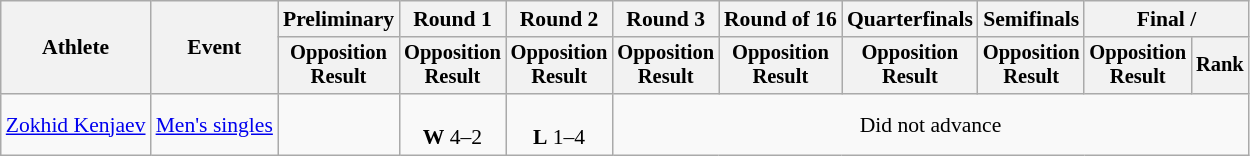<table class="wikitable" style="font-size:90%;">
<tr>
<th rowspan=2>Athlete</th>
<th rowspan=2>Event</th>
<th>Preliminary</th>
<th>Round 1</th>
<th>Round 2</th>
<th>Round 3</th>
<th>Round of 16</th>
<th>Quarterfinals</th>
<th>Semifinals</th>
<th colspan=2>Final / </th>
</tr>
<tr style="font-size:95%">
<th>Opposition<br>Result</th>
<th>Opposition<br>Result</th>
<th>Opposition<br>Result</th>
<th>Opposition<br>Result</th>
<th>Opposition<br>Result</th>
<th>Opposition<br>Result</th>
<th>Opposition<br>Result</th>
<th>Opposition<br>Result</th>
<th>Rank</th>
</tr>
<tr align=center>
<td align=left><a href='#'>Zokhid Kenjaev</a></td>
<td align=left><a href='#'>Men's singles</a></td>
<td></td>
<td><br><strong>W</strong> 4–2</td>
<td><br><strong>L</strong> 1–4</td>
<td colspan=6>Did not advance</td>
</tr>
</table>
